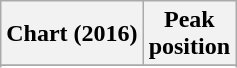<table class="wikitable plainrowheaders sortable" border="1">
<tr>
<th scope="col">Chart (2016)</th>
<th scope="col">Peak<br>position</th>
</tr>
<tr>
</tr>
<tr>
</tr>
<tr>
</tr>
<tr>
</tr>
</table>
